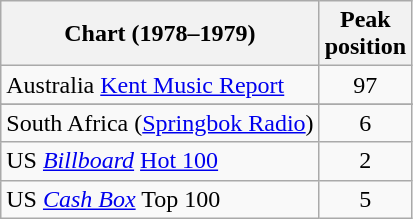<table class="wikitable sortable">
<tr>
<th>Chart (1978–1979)</th>
<th>Peak<br>position</th>
</tr>
<tr>
<td>Australia <a href='#'>Kent Music Report</a></td>
<td style="text-align:center;">97</td>
</tr>
<tr>
</tr>
<tr>
<td>South Africa (<a href='#'>Springbok Radio</a>)</td>
<td align="center">6</td>
</tr>
<tr>
<td>US <em><a href='#'>Billboard</a></em> <a href='#'>Hot 100</a></td>
<td style="text-align:center;">2</td>
</tr>
<tr>
<td>US <a href='#'><em>Cash Box</em></a> Top 100</td>
<td align="center">5</td>
</tr>
</table>
